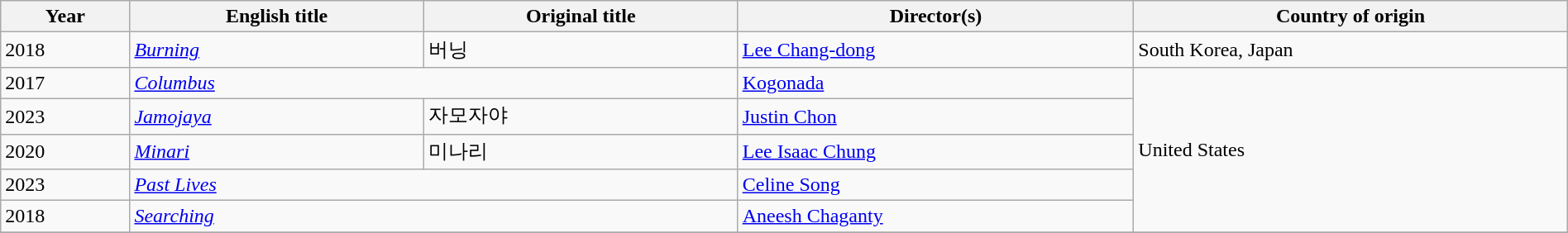<table class="sortable wikitable" style="width:100%; margin-bottom:4px" cellpadding="5">
<tr>
<th scope="col">Year</th>
<th scope="col">English title</th>
<th scope="col">Original title</th>
<th scope="col">Director(s)</th>
<th scope="col">Country of origin</th>
</tr>
<tr>
<td>2018</td>
<td><em><a href='#'>Burning</a></em></td>
<td>버닝</td>
<td><a href='#'>Lee Chang-dong</a></td>
<td>South Korea, Japan</td>
</tr>
<tr>
<td>2017</td>
<td colspan=2><em><a href='#'>Columbus</a></em></td>
<td><a href='#'>Kogonada</a></td>
<td rowspan=5>United States</td>
</tr>
<tr>
<td>2023</td>
<td><em><a href='#'>Jamojaya</a></em></td>
<td>자모자야</td>
<td><a href='#'>Justin Chon</a></td>
</tr>
<tr>
<td>2020</td>
<td><em><a href='#'>Minari</a></em></td>
<td>미나리</td>
<td><a href='#'>Lee Isaac Chung</a></td>
</tr>
<tr>
<td>2023</td>
<td colspan="2"><em><a href='#'>Past Lives</a></em></td>
<td><a href='#'>Celine Song</a></td>
</tr>
<tr>
<td>2018</td>
<td colspan=2><em><a href='#'>Searching</a></em></td>
<td><a href='#'>Aneesh Chaganty</a></td>
</tr>
<tr>
</tr>
</table>
